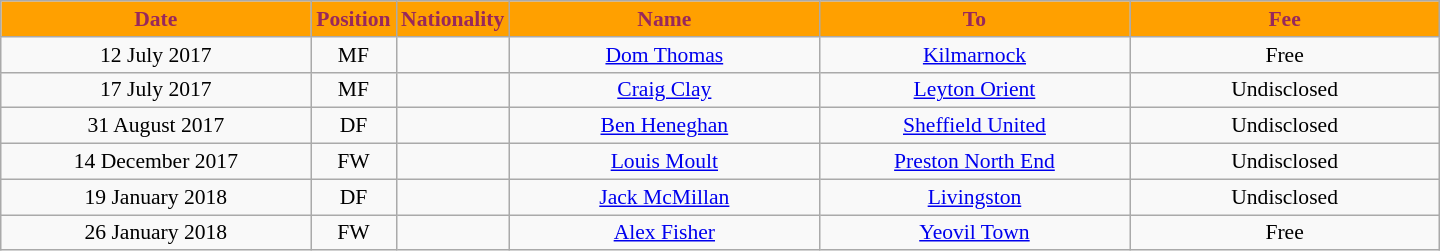<table class="wikitable"  style="text-align:center; font-size:90%; ">
<tr>
<th style="background:#ffa000; color:#98285c; width:200px;">Date</th>
<th style="background:#ffa000; color:#98285c; width:50px;">Position</th>
<th style="background:#ffa000; color:#98285c; width:50px;">Nationality</th>
<th style="background:#ffa000; color:#98285c; width:200px;">Name</th>
<th style="background:#ffa000; color:#98285c; width:200px;">To</th>
<th style="background:#ffa000; color:#98285c; width:200px;">Fee</th>
</tr>
<tr>
<td>12 July 2017</td>
<td>MF</td>
<td></td>
<td><a href='#'>Dom Thomas</a></td>
<td><a href='#'>Kilmarnock</a></td>
<td>Free</td>
</tr>
<tr>
<td>17 July 2017</td>
<td>MF</td>
<td></td>
<td><a href='#'>Craig Clay</a></td>
<td><a href='#'>Leyton Orient</a></td>
<td>Undisclosed</td>
</tr>
<tr>
<td>31 August 2017</td>
<td>DF</td>
<td></td>
<td><a href='#'>Ben Heneghan</a></td>
<td><a href='#'>Sheffield United</a></td>
<td>Undisclosed</td>
</tr>
<tr>
<td>14 December 2017</td>
<td>FW</td>
<td></td>
<td><a href='#'>Louis Moult</a></td>
<td><a href='#'>Preston North End</a></td>
<td>Undisclosed</td>
</tr>
<tr>
<td>19 January 2018</td>
<td>DF</td>
<td></td>
<td><a href='#'>Jack McMillan</a></td>
<td><a href='#'>Livingston</a></td>
<td>Undisclosed</td>
</tr>
<tr>
<td>26 January 2018</td>
<td>FW</td>
<td></td>
<td><a href='#'>Alex Fisher</a></td>
<td><a href='#'>Yeovil Town</a></td>
<td>Free</td>
</tr>
</table>
